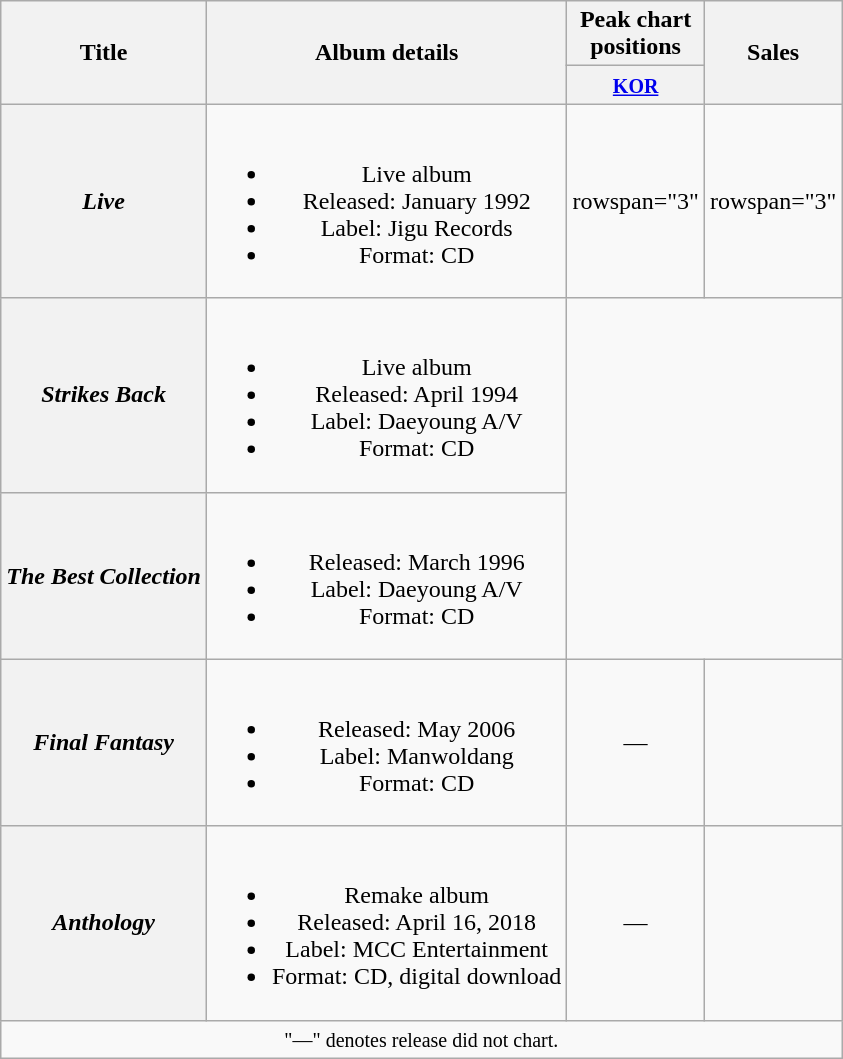<table class="wikitable plainrowheaders" style="text-align:center;">
<tr>
<th rowspan="2" scope="col">Title</th>
<th rowspan="2" scope="col">Album details</th>
<th colspan="1" scope="col" style="width:5em;">Peak chart positions</th>
<th rowspan="2" scope="col">Sales</th>
</tr>
<tr>
<th><small><a href='#'>KOR</a></small><br></th>
</tr>
<tr>
<th scope="row"><em>Live</em></th>
<td><br><ul><li>Live album</li><li>Released: January 1992</li><li>Label: Jigu Records</li><li>Format: CD</li></ul></td>
<td>rowspan="3" </td>
<td>rowspan="3" </td>
</tr>
<tr>
<th scope="row"><em>Strikes Back</em></th>
<td><br><ul><li>Live album</li><li>Released: April 1994</li><li>Label: Daeyoung A/V</li><li>Format: CD</li></ul></td>
</tr>
<tr>
<th scope="row"><em>The Best Collection</em></th>
<td><br><ul><li>Released: March 1996</li><li>Label: Daeyoung A/V</li><li>Format: CD</li></ul></td>
</tr>
<tr>
<th scope="row"><em>Final Fantasy</em></th>
<td><br><ul><li>Released: May 2006</li><li>Label: Manwoldang</li><li>Format: CD</li></ul></td>
<td>—</td>
<td></td>
</tr>
<tr>
<th scope="row"><em>Anthology</em></th>
<td><br><ul><li>Remake album</li><li>Released: April 16, 2018</li><li>Label: MCC Entertainment</li><li>Format: CD, digital download</li></ul></td>
<td>—</td>
<td></td>
</tr>
<tr>
<td colspan="4"><small>"—" denotes release did not chart.</small></td>
</tr>
</table>
